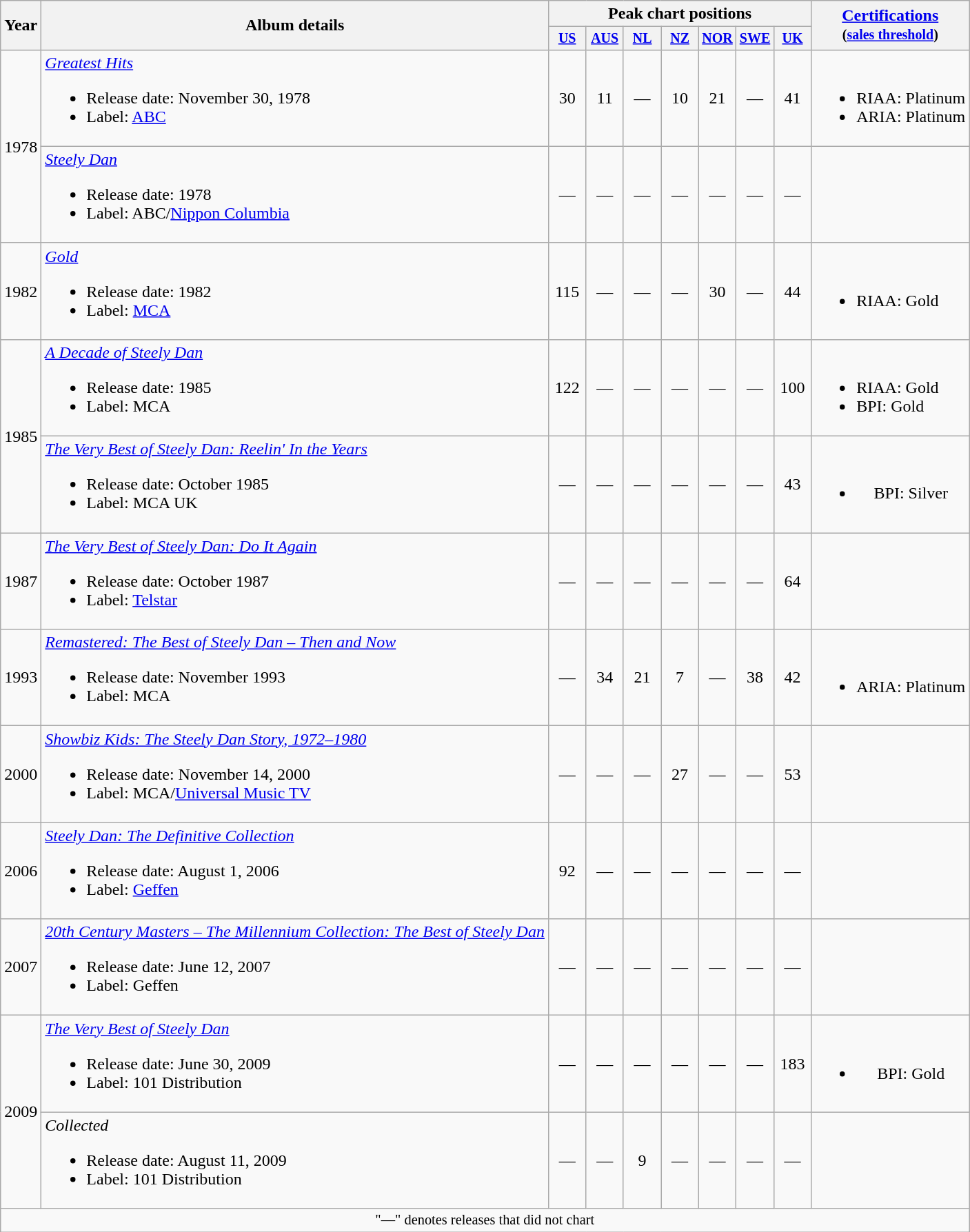<table class="wikitable" style="text-align:center;">
<tr>
<th rowspan="2">Year</th>
<th rowspan="2">Album details</th>
<th colspan="7">Peak chart positions</th>
<th rowspan="2"><a href='#'>Certifications</a><br><small>(<a href='#'>sales threshold</a>)</small></th>
</tr>
<tr style="font-size:smaller;">
<th style="width:30px;"><a href='#'>US</a><br></th>
<th style="width:30px;"><a href='#'>AUS</a><br></th>
<th style="width:30px;"><a href='#'>NL</a><br></th>
<th style="width:30px;"><a href='#'>NZ</a><br></th>
<th style="width:30px;"><a href='#'>NOR</a><br></th>
<th style="width:30px;"><a href='#'>SWE</a><br></th>
<th style="width:30px;"><a href='#'>UK</a><br></th>
</tr>
<tr>
<td rowspan=2>1978</td>
<td style="text-align:left;"><em><a href='#'>Greatest Hits</a></em><br><ul><li>Release date: November 30, 1978</li><li>Label: <a href='#'>ABC</a></li></ul></td>
<td>30</td>
<td>11</td>
<td>—</td>
<td>10</td>
<td>21</td>
<td>—</td>
<td>41</td>
<td style="text-align:left;"><br><ul><li>RIAA: Platinum</li><li>ARIA: Platinum</li></ul></td>
</tr>
<tr>
<td style="text-align:left;"><em><a href='#'>Steely Dan</a></em><br><ul><li>Release date: 1978</li><li>Label: ABC/<a href='#'>Nippon Columbia</a></li></ul></td>
<td>—</td>
<td>—</td>
<td>—</td>
<td>—</td>
<td>—</td>
<td>—</td>
<td>—</td>
<td></td>
</tr>
<tr>
<td>1982</td>
<td style="text-align:left;"><em><a href='#'>Gold</a></em><br><ul><li>Release date: 1982</li><li>Label: <a href='#'>MCA</a></li></ul></td>
<td>115</td>
<td>—</td>
<td>—</td>
<td>—</td>
<td>30</td>
<td>—</td>
<td>44</td>
<td style="text-align:left;"><br><ul><li>RIAA: Gold</li></ul></td>
</tr>
<tr>
<td rowspan=2>1985</td>
<td style="text-align:left;"><em><a href='#'>A Decade of Steely Dan</a></em><br><ul><li>Release date: 1985</li><li>Label: MCA</li></ul></td>
<td>122</td>
<td>—</td>
<td>—</td>
<td>—</td>
<td>—</td>
<td>—</td>
<td>100</td>
<td style="text-align:left;"><br><ul><li>RIAA: Gold</li><li>BPI: Gold</li></ul></td>
</tr>
<tr>
<td style="text-align:left;"><em><a href='#'>The Very Best of Steely Dan: Reelin' In the Years</a></em><br><ul><li>Release date: October 1985</li><li>Label: MCA UK</li></ul></td>
<td>—</td>
<td>—</td>
<td>—</td>
<td>—</td>
<td>—</td>
<td>—</td>
<td>43</td>
<td><br><ul><li>BPI: Silver</li></ul></td>
</tr>
<tr>
<td>1987</td>
<td style="text-align:left;"><em><a href='#'>The Very Best of Steely Dan: Do It Again</a></em><br><ul><li>Release date: October 1987</li><li>Label: <a href='#'>Telstar</a></li></ul></td>
<td>—</td>
<td>—</td>
<td>—</td>
<td>—</td>
<td>—</td>
<td>—</td>
<td>64</td>
<td></td>
</tr>
<tr>
<td rowspan=1>1993</td>
<td style="text-align:left;"><em><a href='#'>Remastered: The Best of Steely Dan – Then and Now</a></em><br><ul><li>Release date: November 1993</li><li>Label: MCA</li></ul></td>
<td>—</td>
<td>34</td>
<td>21</td>
<td>7</td>
<td>—</td>
<td>38</td>
<td>42</td>
<td><br><ul><li>ARIA: Platinum</li></ul></td>
</tr>
<tr>
<td>2000</td>
<td style="text-align:left;"><em><a href='#'>Showbiz Kids: The Steely Dan Story, 1972–1980</a></em><br><ul><li>Release date: November 14, 2000</li><li>Label: MCA/<a href='#'>Universal Music TV</a></li></ul></td>
<td>—</td>
<td>—</td>
<td>—</td>
<td>27</td>
<td>—</td>
<td>—</td>
<td>53</td>
<td></td>
</tr>
<tr>
<td>2006</td>
<td style="text-align:left;"><em><a href='#'>Steely Dan: The Definitive Collection</a></em><br><ul><li>Release date: August 1, 2006</li><li>Label: <a href='#'>Geffen</a></li></ul></td>
<td>92</td>
<td>—</td>
<td>—</td>
<td>—</td>
<td>—</td>
<td>—</td>
<td>—</td>
<td></td>
</tr>
<tr>
<td>2007</td>
<td style="text-align:left;"><em><a href='#'>20th Century Masters – The Millennium Collection: The Best of Steely Dan</a></em><br><ul><li>Release date: June 12, 2007</li><li>Label: Geffen</li></ul></td>
<td>—</td>
<td>—</td>
<td>—</td>
<td>—</td>
<td>—</td>
<td>—</td>
<td>—</td>
<td></td>
</tr>
<tr>
<td rowspan=2>2009</td>
<td style="text-align:left;"><em><a href='#'>The Very Best of Steely Dan</a></em><br><ul><li>Release date: June 30, 2009</li><li>Label: 101 Distribution</li></ul></td>
<td>—</td>
<td>—</td>
<td>—</td>
<td>—</td>
<td>—</td>
<td>—</td>
<td>183</td>
<td><br><ul><li>BPI: Gold</li></ul></td>
</tr>
<tr>
<td style="text-align:left;"><em>Collected</em><br><ul><li>Release date: August 11, 2009</li><li>Label: 101 Distribution</li></ul></td>
<td>—</td>
<td>—</td>
<td>9</td>
<td>—</td>
<td>—</td>
<td>—</td>
<td>—</td>
<td></td>
</tr>
<tr>
<td colspan="15" style="font-size:85%">"—" denotes releases that did not chart</td>
</tr>
</table>
